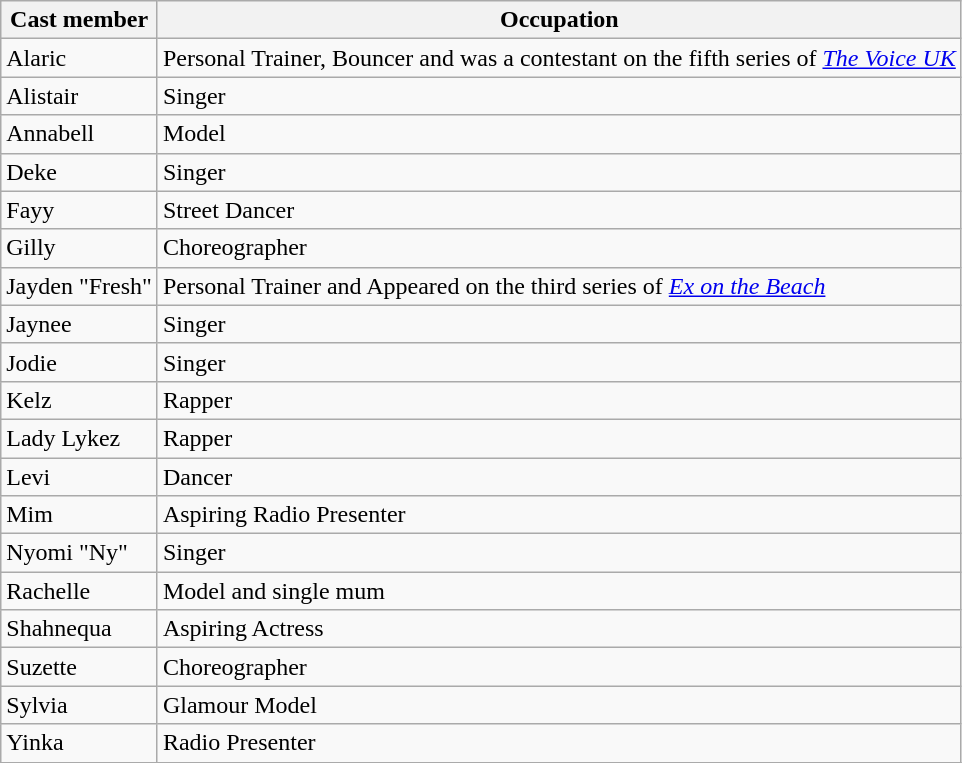<table class="wikitable sortable">
<tr>
<th>Cast member</th>
<th>Occupation</th>
</tr>
<tr>
<td>Alaric</td>
<td>Personal Trainer, Bouncer and was a contestant on the fifth series of <em><a href='#'>The Voice UK</a></em></td>
</tr>
<tr>
<td>Alistair</td>
<td>Singer</td>
</tr>
<tr>
<td>Annabell</td>
<td>Model</td>
</tr>
<tr>
<td>Deke</td>
<td>Singer</td>
</tr>
<tr>
<td>Fayy</td>
<td>Street Dancer</td>
</tr>
<tr>
<td>Gilly</td>
<td>Choreographer</td>
</tr>
<tr>
<td>Jayden "Fresh"</td>
<td>Personal Trainer and  Appeared on the third series of <em><a href='#'>Ex on the Beach</a></em></td>
</tr>
<tr>
<td>Jaynee</td>
<td>Singer</td>
</tr>
<tr>
<td>Jodie</td>
<td>Singer</td>
</tr>
<tr>
<td>Kelz</td>
<td>Rapper</td>
</tr>
<tr>
<td>Lady Lykez</td>
<td>Rapper</td>
</tr>
<tr>
<td>Levi</td>
<td>Dancer</td>
</tr>
<tr>
<td>Mim</td>
<td>Aspiring Radio Presenter</td>
</tr>
<tr>
<td>Nyomi "Ny"</td>
<td>Singer</td>
</tr>
<tr>
<td>Rachelle</td>
<td>Model and single mum</td>
</tr>
<tr>
<td>Shahnequa</td>
<td>Aspiring Actress</td>
</tr>
<tr>
<td>Suzette</td>
<td>Choreographer</td>
</tr>
<tr>
<td>Sylvia</td>
<td>Glamour Model</td>
</tr>
<tr>
<td>Yinka</td>
<td>Radio Presenter</td>
</tr>
<tr>
</tr>
</table>
